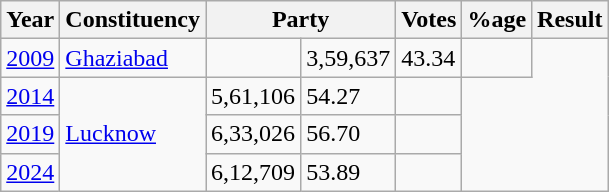<table class="wikitable">
<tr>
<th>Year</th>
<th>Constituency</th>
<th colspan="2">Party</th>
<th>Votes</th>
<th>%age</th>
<th>Result</th>
</tr>
<tr>
<td><a href='#'>2009</a></td>
<td><a href='#'>Ghaziabad</a></td>
<td></td>
<td>3,59,637</td>
<td>43.34</td>
<td></td>
</tr>
<tr>
<td><a href='#'>2014</a></td>
<td rowspan="3"><a href='#'>Lucknow</a></td>
<td>5,61,106</td>
<td>54.27</td>
<td></td>
</tr>
<tr>
<td><a href='#'>2019</a></td>
<td>6,33,026</td>
<td>56.70</td>
<td></td>
</tr>
<tr>
<td><a href='#'>2024</a></td>
<td>6,12,709</td>
<td>53.89</td>
<td></td>
</tr>
</table>
